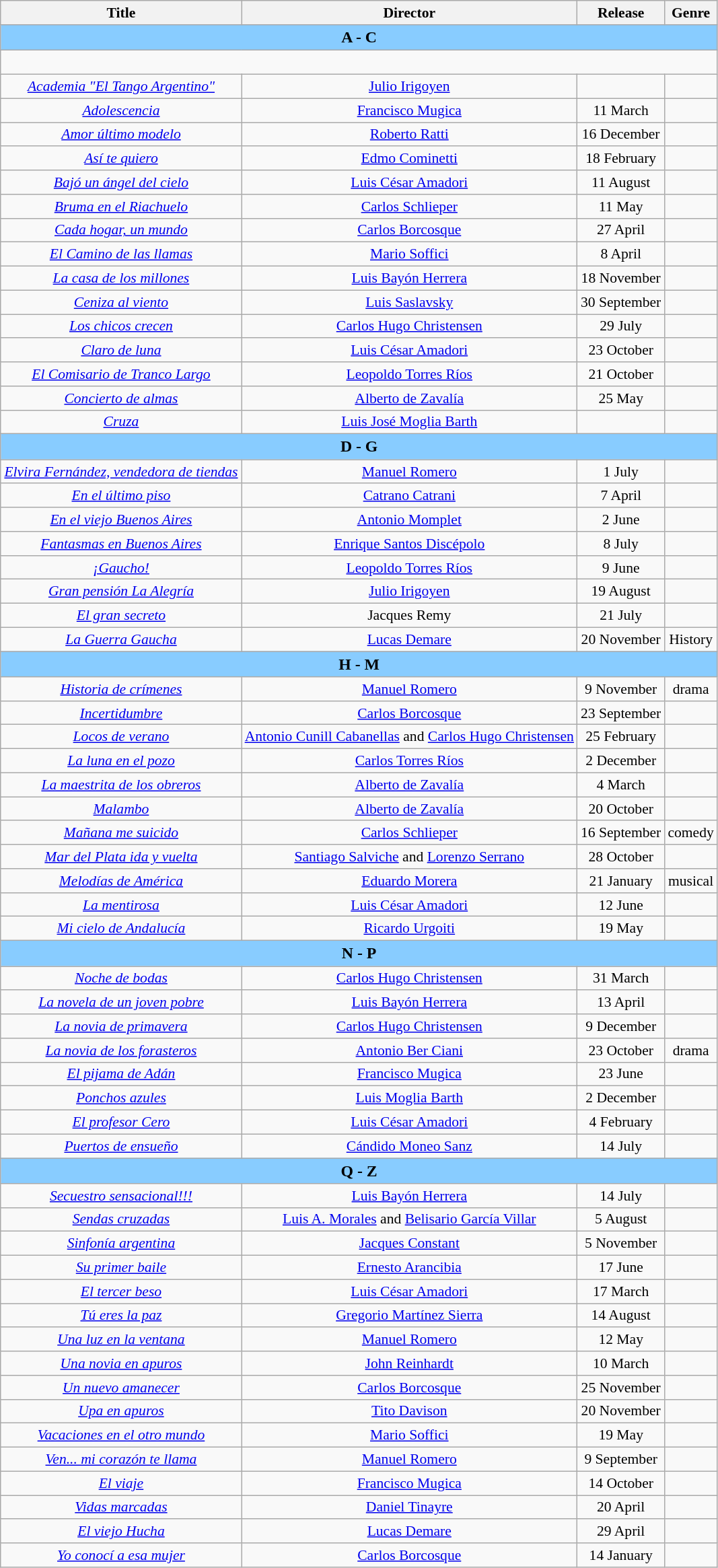<table class="wikitable" style="margin:1em 0 1em 1em; text-align: center; font-size: 90%;">
<tr>
<th scope="col">Title</th>
<th scope="col">Director</th>
<th scope="col">Release</th>
<th scope="col">Genre</th>
</tr>
<tr>
<th colspan="4" style="background-color:#88ccff; font-size:110%;"><strong>A  -  C</strong></th>
</tr>
<tr style="height:24px">
</tr>
<tr>
<td><em> <a href='#'>Academia "El Tango Argentino"</a></em></td>
<td><a href='#'>Julio Irigoyen</a></td>
<td></td>
<td></td>
</tr>
<tr>
<td><em> <a href='#'>Adolescencia</a></em></td>
<td><a href='#'>Francisco Mugica</a></td>
<td>11 March</td>
<td></td>
</tr>
<tr>
<td><em><a href='#'>Amor último modelo</a></em></td>
<td><a href='#'>Roberto Ratti</a></td>
<td>16 December</td>
<td></td>
</tr>
<tr>
<td><em><a href='#'>Así te quiero</a></em></td>
<td><a href='#'>Edmo Cominetti</a></td>
<td>18 February</td>
<td></td>
</tr>
<tr>
<td><em><a href='#'>Bajó un ángel del cielo</a></em></td>
<td><a href='#'>Luis César Amadori</a></td>
<td>11 August</td>
<td></td>
</tr>
<tr>
<td><em><a href='#'>Bruma en el Riachuelo</a></em></td>
<td><a href='#'>Carlos Schlieper</a></td>
<td>11 May</td>
<td></td>
</tr>
<tr>
<td><em><a href='#'>Cada hogar, un mundo</a></em></td>
<td><a href='#'>Carlos Borcosque</a></td>
<td>27 April</td>
<td></td>
</tr>
<tr>
<td><em><a href='#'>El Camino de las llamas</a></em></td>
<td><a href='#'>Mario Soffici</a></td>
<td>8 April</td>
<td></td>
</tr>
<tr>
<td><em><a href='#'>La casa de los millones</a></em></td>
<td><a href='#'>Luis Bayón Herrera</a></td>
<td>18 November</td>
<td></td>
</tr>
<tr>
<td><em><a href='#'>Ceniza al viento</a></em></td>
<td><a href='#'>Luis Saslavsky</a></td>
<td>30 September</td>
<td></td>
</tr>
<tr>
<td><em><a href='#'>Los chicos crecen</a></em></td>
<td><a href='#'>Carlos Hugo Christensen</a></td>
<td>29 July</td>
<td></td>
</tr>
<tr>
<td><em><a href='#'>Claro de luna</a></em></td>
<td><a href='#'>Luis César Amadori</a></td>
<td>23 October</td>
<td></td>
</tr>
<tr>
<td><em><a href='#'>El Comisario de Tranco Largo</a></em></td>
<td><a href='#'>Leopoldo Torres Ríos</a></td>
<td>21 October</td>
<td></td>
</tr>
<tr>
<td><em><a href='#'>Concierto de almas</a></em></td>
<td><a href='#'>Alberto de Zavalía</a></td>
<td>25 May</td>
<td></td>
</tr>
<tr>
<td><em><a href='#'>Cruza</a></em></td>
<td><a href='#'>Luis José Moglia Barth</a></td>
<td 2 September></td>
</tr>
<tr>
<th colspan="4" style="background-color:#88ccff; font-size:110%;"><strong>D  -  G</strong></th>
</tr>
<tr>
<td><em><a href='#'>Elvira Fernández, vendedora de tiendas</a></em></td>
<td><a href='#'>Manuel Romero</a></td>
<td>1 July</td>
<td></td>
</tr>
<tr>
<td><em><a href='#'>En el último piso</a></em></td>
<td><a href='#'>Catrano Catrani</a></td>
<td>7 April</td>
<td></td>
</tr>
<tr>
<td><em><a href='#'>En el viejo Buenos Aires</a></em></td>
<td><a href='#'>Antonio Momplet</a></td>
<td>2 June</td>
<td></td>
</tr>
<tr>
<td><em><a href='#'>Fantasmas en Buenos Aires</a></em></td>
<td><a href='#'>Enrique Santos Discépolo</a></td>
<td>8 July</td>
<td></td>
</tr>
<tr>
<td><em><a href='#'>¡Gaucho!</a></em></td>
<td><a href='#'>Leopoldo Torres Ríos</a></td>
<td>9 June</td>
<td></td>
</tr>
<tr>
<td><em><a href='#'>Gran pensión La Alegría</a></em></td>
<td><a href='#'>Julio Irigoyen</a></td>
<td>19 August</td>
<td></td>
</tr>
<tr>
<td><em><a href='#'>El gran secreto</a></em></td>
<td>Jacques Remy</td>
<td>21 July</td>
<td></td>
</tr>
<tr>
<td><em> <a href='#'>La Guerra Gaucha</a></em></td>
<td><a href='#'>Lucas Demare</a></td>
<td>20 November</td>
<td>History</td>
</tr>
<tr>
<th colspan="4" style="background-color:#88ccff; font-size:110%;"><strong>H  -  M</strong></th>
</tr>
<tr>
<td><em><a href='#'>Historia de crímenes</a></em></td>
<td><a href='#'>Manuel Romero</a></td>
<td>9 November</td>
<td>drama</td>
</tr>
<tr>
<td><em><a href='#'>Incertidumbre</a></em></td>
<td><a href='#'>Carlos Borcosque</a></td>
<td>23 September</td>
<td></td>
</tr>
<tr>
<td><em> <a href='#'>Locos de verano</a></em></td>
<td><a href='#'>Antonio Cunill Cabanellas</a> and <a href='#'>Carlos Hugo Christensen</a></td>
<td>25 February</td>
<td></td>
</tr>
<tr>
<td><em><a href='#'>La luna en el pozo</a></em></td>
<td><a href='#'>Carlos Torres Ríos</a></td>
<td>2 December</td>
<td></td>
</tr>
<tr>
<td><em><a href='#'>La maestrita de los obreros</a></em></td>
<td><a href='#'>Alberto de Zavalía</a></td>
<td>4 March</td>
<td></td>
</tr>
<tr>
<td><em> <a href='#'>Malambo</a></em></td>
<td><a href='#'>Alberto de Zavalía</a></td>
<td>20 October</td>
<td></td>
</tr>
<tr>
<td><em><a href='#'>Mañana me suicido</a></em></td>
<td><a href='#'>Carlos Schlieper</a></td>
<td>16 September</td>
<td>comedy</td>
</tr>
<tr>
<td><em><a href='#'>Mar del Plata ida y vuelta</a></em></td>
<td><a href='#'>Santiago Salviche</a> and <a href='#'>Lorenzo Serrano</a></td>
<td>28 October</td>
<td></td>
</tr>
<tr>
<td><em><a href='#'>Melodías de América</a></em></td>
<td><a href='#'>Eduardo Morera</a></td>
<td>21 January</td>
<td>musical</td>
</tr>
<tr>
<td><em><a href='#'>La mentirosa</a></em></td>
<td><a href='#'>Luis César Amadori</a></td>
<td>12 June</td>
<td></td>
</tr>
<tr>
<td><em><a href='#'>Mi cielo de Andalucía</a></em></td>
<td><a href='#'>Ricardo Urgoiti</a></td>
<td>19 May</td>
<td></td>
</tr>
<tr>
<th colspan="4" style="background-color:#88ccff; font-size:110%;"><strong>N  -  P</strong></th>
</tr>
<tr>
<td><em><a href='#'>Noche de bodas</a></em></td>
<td><a href='#'>Carlos Hugo Christensen</a></td>
<td>31 March</td>
<td></td>
</tr>
<tr>
<td><em><a href='#'>La novela de un joven pobre</a></em></td>
<td><a href='#'>Luis Bayón Herrera</a></td>
<td>13 April</td>
<td></td>
</tr>
<tr>
<td><em><a href='#'>La novia de primavera</a></em></td>
<td><a href='#'>Carlos Hugo Christensen</a></td>
<td>9 December</td>
<td></td>
</tr>
<tr>
<td><em><a href='#'>La novia de los forasteros</a></em></td>
<td><a href='#'>Antonio Ber Ciani</a></td>
<td>23 October</td>
<td>drama</td>
</tr>
<tr>
<td><em><a href='#'>El pijama de Adán</a></em></td>
<td><a href='#'>Francisco Mugica</a></td>
<td>23 June</td>
<td></td>
</tr>
<tr>
<td><em><a href='#'>Ponchos azules</a></em></td>
<td><a href='#'>Luis Moglia Barth</a></td>
<td>2 December</td>
<td></td>
</tr>
<tr>
<td><em><a href='#'>El profesor Cero</a></em></td>
<td><a href='#'>Luis César Amadori</a></td>
<td>4 February</td>
<td></td>
</tr>
<tr>
<td><em><a href='#'>Puertos de ensueño</a></em></td>
<td><a href='#'>Cándido Moneo Sanz</a></td>
<td>14 July</td>
<td></td>
</tr>
<tr>
<th colspan="4" style="background-color:#88ccff; font-size:110%;"><strong>Q  -  Z</strong></th>
</tr>
<tr>
<td><em><a href='#'>Secuestro sensacional!!!</a> </em></td>
<td><a href='#'>Luis Bayón Herrera</a></td>
<td>14 July</td>
<td></td>
</tr>
<tr>
<td><em><a href='#'>Sendas cruzadas</a></em></td>
<td><a href='#'>Luis A. Morales</a> and <a href='#'>Belisario García Villar</a></td>
<td>5 August</td>
<td></td>
</tr>
<tr>
<td><em><a href='#'>Sinfonía argentina</a></em></td>
<td><a href='#'>Jacques Constant</a></td>
<td>5 November</td>
<td></td>
</tr>
<tr>
<td><em><a href='#'>Su primer baile</a></em></td>
<td><a href='#'>Ernesto Arancibia</a></td>
<td>17 June</td>
<td></td>
</tr>
<tr>
<td><em><a href='#'>El tercer beso</a></em></td>
<td><a href='#'>Luis César Amadori</a></td>
<td>17 March</td>
<td></td>
</tr>
<tr>
<td><em><a href='#'>Tú eres la paz</a></em></td>
<td><a href='#'>Gregorio Martínez Sierra</a></td>
<td>14 August</td>
<td></td>
</tr>
<tr>
<td><em><a href='#'>Una luz en la ventana</a></em></td>
<td><a href='#'>Manuel Romero</a></td>
<td>12 May</td>
<td></td>
</tr>
<tr>
<td><em><a href='#'>Una novia en apuros</a></em></td>
<td><a href='#'>John Reinhardt</a></td>
<td>10 March</td>
<td></td>
</tr>
<tr>
<td><em><a href='#'>Un nuevo amanecer</a></em></td>
<td><a href='#'>Carlos Borcosque</a></td>
<td>25 November</td>
<td></td>
</tr>
<tr>
<td><em><a href='#'>Upa en apuros</a></em></td>
<td><a href='#'>Tito Davison</a></td>
<td>20 November</td>
<td></td>
</tr>
<tr>
<td><em><a href='#'>Vacaciones en el otro mundo</a></em></td>
<td><a href='#'>Mario Soffici</a></td>
<td>19 May</td>
<td></td>
</tr>
<tr>
<td><em><a href='#'>Ven... mi corazón te llama</a></em></td>
<td><a href='#'>Manuel Romero</a></td>
<td>9 September</td>
<td></td>
</tr>
<tr>
<td><em><a href='#'>El viaje</a></em></td>
<td><a href='#'>Francisco Mugica</a></td>
<td>14 October</td>
<td></td>
</tr>
<tr>
<td><em><a href='#'>Vidas marcadas</a></em></td>
<td><a href='#'>Daniel Tinayre</a></td>
<td>20 April</td>
<td></td>
</tr>
<tr>
<td><em><a href='#'>El viejo Hucha</a></em></td>
<td><a href='#'>Lucas Demare</a></td>
<td>29 April</td>
<td></td>
</tr>
<tr>
<td><em><a href='#'>Yo conocí a esa mujer</a></em></td>
<td><a href='#'>Carlos Borcosque</a></td>
<td>14 January</td>
<td></td>
</tr>
</table>
